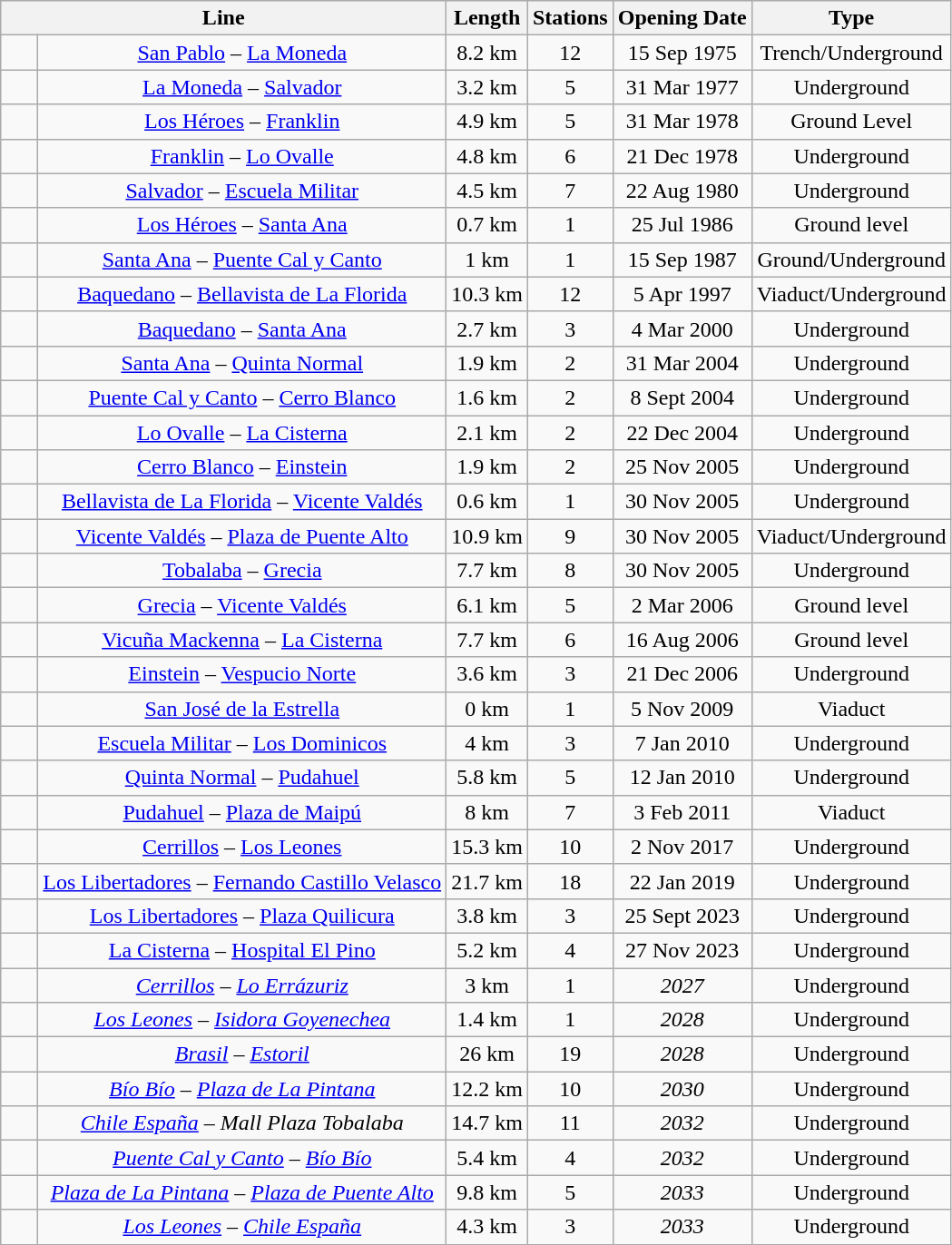<table class="wikitable">
<tr>
<th colspan=2>Line</th>
<th>Length</th>
<th>Stations</th>
<th>Opening Date</th>
<th>Type</th>
</tr>
<tr>
<td align=center width=20px></td>
<td align=center><a href='#'>San Pablo</a> – <a href='#'>La Moneda</a></td>
<td align=center>8.2 km</td>
<td align=center>12</td>
<td align=center>15 Sep 1975</td>
<td align=center>Trench/Underground</td>
</tr>
<tr>
<td align=center width=20px></td>
<td align=center><a href='#'>La Moneda</a> – <a href='#'>Salvador</a></td>
<td align=center>3.2 km</td>
<td align=center>5</td>
<td align=center>31 Mar 1977</td>
<td align=center>Underground</td>
</tr>
<tr>
<td align=center width=20px></td>
<td align=center><a href='#'>Los Héroes</a> – <a href='#'>Franklin</a></td>
<td align=center>4.9 km</td>
<td align=center>5</td>
<td align=center>31 Mar 1978</td>
<td align=center>Ground Level</td>
</tr>
<tr>
<td align=center width=20px></td>
<td align=center><a href='#'>Franklin</a> – <a href='#'>Lo Ovalle</a></td>
<td align=center>4.8 km</td>
<td align=center>6</td>
<td align=center>21 Dec 1978</td>
<td align=center>Underground</td>
</tr>
<tr>
<td align=center width=20px></td>
<td align=center><a href='#'>Salvador</a> – <a href='#'>Escuela Militar</a></td>
<td align=center>4.5 km</td>
<td align=center>7</td>
<td align=center>22 Aug 1980</td>
<td align=center>Underground</td>
</tr>
<tr>
<td align=center width=20px></td>
<td align=center><a href='#'>Los Héroes</a> – <a href='#'>Santa Ana</a></td>
<td align=center>0.7 km</td>
<td align=center>1</td>
<td align=center>25 Jul 1986</td>
<td align=center>Ground level</td>
</tr>
<tr>
<td align=center width=20px></td>
<td align=center><a href='#'>Santa Ana</a> – <a href='#'>Puente Cal y Canto</a></td>
<td align=center>1 km</td>
<td align=center>1</td>
<td align=center>15 Sep 1987</td>
<td align=center>Ground/Underground</td>
</tr>
<tr>
<td align=center width=20px></td>
<td align=center><a href='#'>Baquedano</a> – <a href='#'>Bellavista de La Florida</a></td>
<td align=center>10.3 km</td>
<td align=center>12</td>
<td align=center>5 Apr 1997</td>
<td align=center>Viaduct/Underground</td>
</tr>
<tr>
<td align=center width=20px></td>
<td align=center><a href='#'>Baquedano</a> – <a href='#'>Santa Ana</a></td>
<td align=center>2.7 km</td>
<td align=center>3</td>
<td align=center>4 Mar 2000</td>
<td align=center>Underground</td>
</tr>
<tr>
<td align=center width=20px></td>
<td align=center><a href='#'>Santa Ana</a> – <a href='#'>Quinta Normal</a></td>
<td align=center>1.9 km</td>
<td align=center>2</td>
<td align=center>31 Mar 2004</td>
<td align=center>Underground</td>
</tr>
<tr>
<td align=center width=20px></td>
<td align=center><a href='#'>Puente Cal y Canto</a> – <a href='#'>Cerro Blanco</a></td>
<td align=center>1.6 km</td>
<td align=center>2</td>
<td align=center>8 Sept 2004</td>
<td align=center>Underground</td>
</tr>
<tr>
<td align=center width=20px></td>
<td align=center><a href='#'>Lo Ovalle</a> – <a href='#'>La Cisterna</a></td>
<td align=center>2.1 km</td>
<td align=center>2</td>
<td align=center>22 Dec 2004</td>
<td align=center>Underground</td>
</tr>
<tr>
<td align=center width=20px></td>
<td align=center><a href='#'>Cerro Blanco</a> – <a href='#'>Einstein</a></td>
<td align=center>1.9 km</td>
<td align=center>2</td>
<td align=center>25 Nov 2005</td>
<td align=center>Underground</td>
</tr>
<tr>
<td align=center width=20px></td>
<td align=center><a href='#'>Bellavista de La Florida</a> – <a href='#'>Vicente Valdés</a></td>
<td align=center>0.6 km</td>
<td align=center>1</td>
<td align=center>30 Nov 2005</td>
<td align=center>Underground</td>
</tr>
<tr>
<td align=center width=20px></td>
<td align=center><a href='#'>Vicente Valdés</a> – <a href='#'>Plaza de Puente Alto</a></td>
<td align=center>10.9 km</td>
<td align=center>9</td>
<td align=center>30 Nov 2005</td>
<td align=center>Viaduct/Underground</td>
</tr>
<tr>
<td align=center width=20px></td>
<td align=center><a href='#'>Tobalaba</a> – <a href='#'>Grecia</a></td>
<td align=center>7.7 km</td>
<td align=center>8</td>
<td align=center>30 Nov 2005</td>
<td align=center>Underground</td>
</tr>
<tr>
<td align=center width=20px></td>
<td align=center><a href='#'>Grecia</a> – <a href='#'>Vicente Valdés</a></td>
<td align=center>6.1 km</td>
<td align=center>5</td>
<td align=center>2 Mar 2006</td>
<td align=center>Ground level</td>
</tr>
<tr>
<td align=center width=20px></td>
<td align=center><a href='#'>Vicuña Mackenna</a> – <a href='#'>La Cisterna</a></td>
<td align=center>7.7 km</td>
<td align=center>6</td>
<td align=center>16 Aug 2006</td>
<td align=center>Ground level</td>
</tr>
<tr>
<td align=center width=20px></td>
<td align=center><a href='#'>Einstein</a> – <a href='#'>Vespucio Norte</a></td>
<td align=center>3.6 km</td>
<td align=center>3</td>
<td align=center>21 Dec 2006</td>
<td align=center>Underground</td>
</tr>
<tr>
<td align=center width=20px></td>
<td align=center><a href='#'>San José de la Estrella</a></td>
<td align=center>0 km</td>
<td align=center>1</td>
<td align=center>5 Nov 2009</td>
<td align=center>Viaduct</td>
</tr>
<tr>
<td align=center width=20px></td>
<td align=center><a href='#'>Escuela Militar</a> – <a href='#'>Los Dominicos</a></td>
<td align=center>4 km</td>
<td align=center>3</td>
<td align=center>7 Jan 2010</td>
<td align=center>Underground</td>
</tr>
<tr>
<td align=center width=20px></td>
<td align=center><a href='#'>Quinta Normal</a> – <a href='#'>Pudahuel</a></td>
<td align=center>5.8 km</td>
<td align=center>5</td>
<td align=center>12 Jan 2010</td>
<td align=center>Underground</td>
</tr>
<tr>
<td align=center width=20px></td>
<td align=center><a href='#'>Pudahuel</a> – <a href='#'>Plaza de Maipú</a></td>
<td align=center>8 km</td>
<td align=center>7</td>
<td align=center>3 Feb 2011</td>
<td align=center>Viaduct</td>
</tr>
<tr>
<td align=center width=20px></td>
<td align=center><a href='#'>Cerrillos</a> – <a href='#'>Los Leones</a></td>
<td align=center>15.3 km</td>
<td align=center>10</td>
<td align=center>2 Nov 2017</td>
<td align=center>Underground</td>
</tr>
<tr>
<td align=center width=20px></td>
<td align=center><a href='#'>Los Libertadores</a> – <a href='#'>Fernando Castillo Velasco</a></td>
<td align=center>21.7 km</td>
<td align=center>18</td>
<td align=center>22 Jan 2019</td>
<td align=center>Underground</td>
</tr>
<tr>
<td align=center width=20px></td>
<td align=center><a href='#'>Los Libertadores</a> – <a href='#'>Plaza Quilicura</a></td>
<td align=center>3.8 km</td>
<td align=center>3</td>
<td align=center>25 Sept 2023</td>
<td align=center>Underground</td>
</tr>
<tr>
<td align=center width=20px></td>
<td align=center><a href='#'>La Cisterna</a> – <a href='#'>Hospital El Pino</a></td>
<td align=center>5.2 km</td>
<td align=center>4</td>
<td align=center>27 Nov 2023</td>
<td align=center>Underground</td>
</tr>
<tr>
<td align=center width=20px></td>
<td align=center><em><a href='#'>Cerrillos</a> – <a href='#'>Lo Errázuriz</a></em></td>
<td align=center>3 km</td>
<td align=center>1</td>
<td align=center><em>2027</em></td>
<td align=center>Underground</td>
</tr>
<tr>
<td align=center width=20px></td>
<td align=center><em><a href='#'>Los Leones</a> – <a href='#'>Isidora Goyenechea</a></em></td>
<td align=center>1.4 km</td>
<td align=center>1</td>
<td align=center><em>2028</em></td>
<td align=center>Underground</td>
</tr>
<tr>
<td align=center width=20px></td>
<td align=center><em><a href='#'>Brasil</a> – <a href='#'>Estoril</a></em></td>
<td align=center>26 km</td>
<td align=center>19</td>
<td align=center><em>2028</em></td>
<td align=center>Underground</td>
</tr>
<tr>
<td align=center width=20px></td>
<td align=center><em><a href='#'>Bío Bío</a> – <a href='#'>Plaza de La Pintana</a></em></td>
<td align=center>12.2 km</td>
<td align=center>10</td>
<td align=center><em>2030</em></td>
<td align=center>Underground</td>
</tr>
<tr>
<td align=center width=20px></td>
<td align=center><em><a href='#'>Chile España</a> – Mall Plaza Tobalaba</em></td>
<td align=center>14.7 km</td>
<td align=center>11</td>
<td align=center><em>2032</em></td>
<td align=center>Underground</td>
</tr>
<tr>
<td align=center width=20px></td>
<td align=center><em><a href='#'>Puente Cal y Canto</a> – <a href='#'>Bío Bío</a></em></td>
<td align=center>5.4 km</td>
<td align=center>4</td>
<td align=center><em>2032</em></td>
<td align=center>Underground</td>
</tr>
<tr>
<td align=center width=20px></td>
<td align=center><em><a href='#'>Plaza de La Pintana</a> – <a href='#'>Plaza de Puente Alto</a></em></td>
<td align=center>9.8 km</td>
<td align=center>5</td>
<td align=center><em>2033</em></td>
<td align=center>Underground</td>
</tr>
<tr>
<td align=center width=20px></td>
<td align=center><em><a href='#'>Los Leones</a> – <a href='#'>Chile España</a></em></td>
<td align=center>4.3 km</td>
<td align=center>3</td>
<td align=center><em>2033</em></td>
<td align=center>Underground</td>
</tr>
</table>
